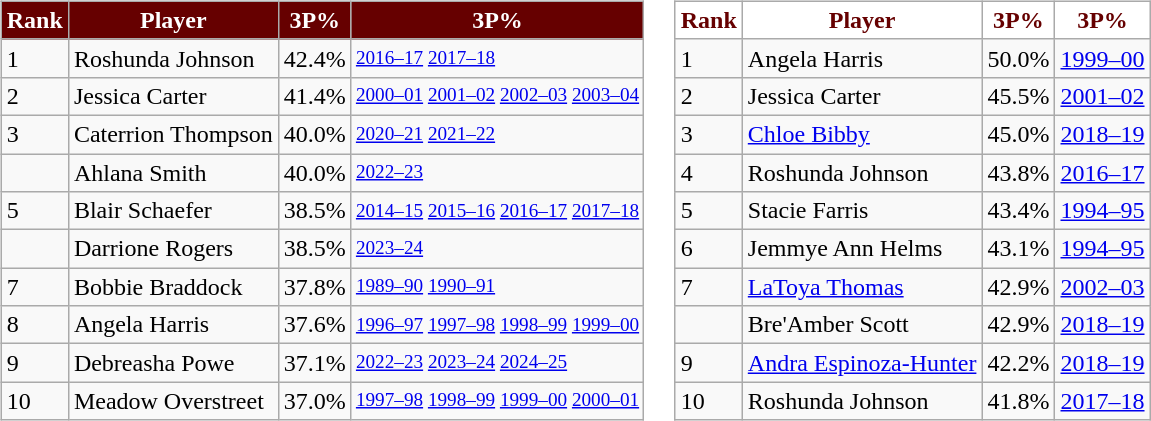<table>
<tr>
<td></td>
</tr>
<tr valign="top">
<td><br><table class="wikitable">
<tr>
<th style="background: #660000; color: #FFFFFF"><strong>Rank</strong></th>
<th style="background: #660000; color: #FFFFFF"><strong>Player</strong></th>
<th style="background: #660000; color: #FFFFFF"><strong>3P%</strong></th>
<th style="background: #660000; color: #FFFFFF"><strong>3P%</strong></th>
</tr>
<tr>
<td>1</td>
<td>Roshunda Johnson</td>
<td><abbr>42.4%</abbr></td>
<td style="font-size:80%;"><a href='#'>2016–17</a> <a href='#'>2017–18</a></td>
</tr>
<tr>
<td>2</td>
<td>Jessica Carter</td>
<td><abbr>41.4%</abbr></td>
<td style="font-size:80%;"><a href='#'>2000–01</a> <a href='#'>2001–02</a> <a href='#'>2002–03</a> <a href='#'>2003–04</a></td>
</tr>
<tr>
<td>3</td>
<td>Caterrion Thompson</td>
<td><abbr>40.0%</abbr></td>
<td style="font-size:80%;"><a href='#'>2020–21</a> <a href='#'>2021–22</a></td>
</tr>
<tr>
<td></td>
<td>Ahlana Smith</td>
<td><abbr>40.0%</abbr></td>
<td style="font-size:80%;"><a href='#'>2022–23</a></td>
</tr>
<tr>
<td>5</td>
<td>Blair Schaefer</td>
<td><abbr>38.5%</abbr></td>
<td style="font-size:80%;"><a href='#'>2014–15</a> <a href='#'>2015–16</a> <a href='#'>2016–17</a> <a href='#'>2017–18</a></td>
</tr>
<tr>
<td></td>
<td>Darrione Rogers</td>
<td><abbr>38.5%</abbr></td>
<td style="font-size:80%;"><a href='#'>2023–24</a></td>
</tr>
<tr>
<td>7</td>
<td>Bobbie Braddock</td>
<td><abbr>37.8%</abbr></td>
<td style="font-size:80%;"><a href='#'>1989–90</a> <a href='#'>1990–91</a></td>
</tr>
<tr>
<td>8</td>
<td>Angela Harris</td>
<td><abbr>37.6%</abbr></td>
<td style="font-size:80%;"><a href='#'>1996–97</a> <a href='#'>1997–98</a> <a href='#'>1998–99</a> <a href='#'>1999–00</a></td>
</tr>
<tr>
<td>9</td>
<td>Debreasha Powe</td>
<td><abbr>37.1%</abbr></td>
<td style="font-size:80%;"><a href='#'>2022–23</a> <a href='#'>2023–24</a> <a href='#'>2024–25</a></td>
</tr>
<tr>
<td>10</td>
<td>Meadow Overstreet</td>
<td><abbr>37.0%</abbr></td>
<td style="font-size:80%;"><a href='#'>1997–98</a> <a href='#'>1998–99</a> <a href='#'>1999–00</a> <a href='#'>2000–01</a><br></td>
</tr>
</table>
</td>
<td><br><table class="wikitable">
<tr>
<th style="background: #FFFFFF; color: #660000"><strong>Rank</strong></th>
<th style="background: #FFFFFF; color: #660000"><strong>Player</strong></th>
<th style="background: #FFFFFF; color: #660000"><strong>3P%</strong></th>
<th style="background: #FFFFFF; color: #660000"><strong>3P%</strong></th>
</tr>
<tr>
<td>1</td>
<td>Angela Harris</td>
<td><abbr>50.0%</abbr></td>
<td><a href='#'>1999–00</a></td>
</tr>
<tr>
<td>2</td>
<td>Jessica Carter</td>
<td><abbr>45.5%</abbr></td>
<td><a href='#'>2001–02</a></td>
</tr>
<tr>
<td>3</td>
<td><a href='#'>Chloe Bibby</a></td>
<td><abbr>45.0%</abbr></td>
<td><a href='#'>2018–19</a></td>
</tr>
<tr>
<td>4</td>
<td>Roshunda Johnson</td>
<td><abbr>43.8%</abbr></td>
<td><a href='#'>2016–17</a></td>
</tr>
<tr>
<td>5</td>
<td>Stacie Farris</td>
<td><abbr>43.4%</abbr></td>
<td><a href='#'>1994–95</a></td>
</tr>
<tr>
<td>6</td>
<td>Jemmye Ann Helms</td>
<td><abbr>43.1%</abbr></td>
<td><a href='#'>1994–95</a></td>
</tr>
<tr>
<td>7</td>
<td><a href='#'>LaToya Thomas</a></td>
<td><abbr>42.9%</abbr></td>
<td><a href='#'>2002–03</a></td>
</tr>
<tr>
<td></td>
<td>Bre'Amber Scott</td>
<td><abbr>42.9%</abbr></td>
<td><a href='#'>2018–19</a></td>
</tr>
<tr>
<td>9</td>
<td><a href='#'>Andra Espinoza-Hunter</a></td>
<td><abbr>42.2%</abbr></td>
<td><a href='#'>2018–19</a></td>
</tr>
<tr>
<td>10</td>
<td>Roshunda Johnson</td>
<td><abbr>41.8%</abbr></td>
<td><a href='#'>2017–18</a></td>
</tr>
</table>
</td>
</tr>
</table>
